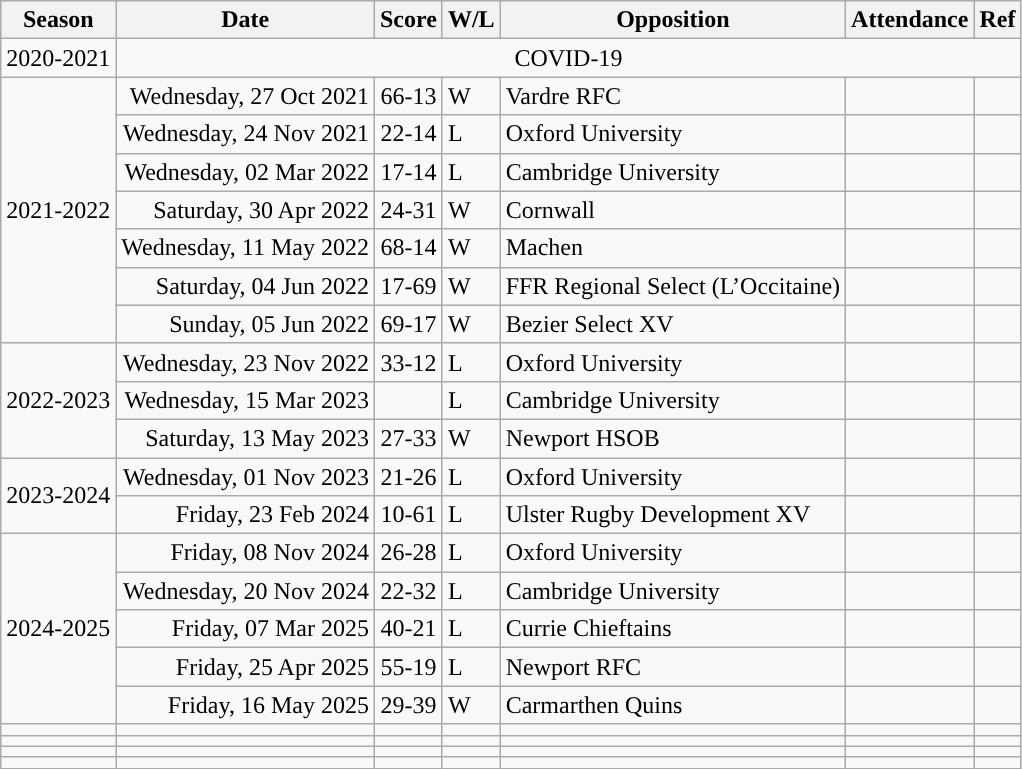<table class="wikitable">
<tr>
<th>Season</th>
<th>Date</th>
<th>Score</th>
<th>W/L</th>
<th>Opposition</th>
<th>Attendance</th>
<th>Ref</th>
</tr>
<tr>
<td>2020-2021</td>
<td align=center colspan="7">COVID-19</td>
</tr>
<tr>
<td rowspan=7>2021-2022</td>
<td style="text-align:right;">Wednesday, 27 Oct 2021</td>
<td style="text-align:center;">66-13</td>
<td style="text-align:left;">W</td>
<td>Vardre RFC</td>
<td></td>
</tr>
<tr>
<td style="text-align:right;">Wednesday, 24 Nov 2021</td>
<td style="text-align:center;">22-14</td>
<td style="text-align:left;">L</td>
<td>Oxford University</td>
<td></td>
<td></td>
</tr>
<tr>
<td style="text-align:right;">Wednesday, 02 Mar 2022</td>
<td style="text-align:center;">17-14</td>
<td style="text-align:left;">L</td>
<td>Cambridge University</td>
<td></td>
<td></td>
</tr>
<tr>
<td style="text-align:right;">Saturday, 30 Apr 2022</td>
<td style="text-align:center;">24-31</td>
<td style="text-align:left;">W</td>
<td>Cornwall</td>
<td></td>
<td></td>
</tr>
<tr>
<td style="text-align:right;">Wednesday, 11 May 2022</td>
<td style="text-align:center;">68-14</td>
<td style="text-align:left;">W</td>
<td>Machen</td>
<td></td>
<td></td>
</tr>
<tr>
<td style="text-align:right;">Saturday, 04 Jun 2022</td>
<td style="text-align:center;">17-69</td>
<td style="text-align:left;">W</td>
<td>FFR Regional Select (L’Occitaine)</td>
<td></td>
<td></td>
</tr>
<tr>
<td style="text-align:right;">Sunday, 05 Jun 2022</td>
<td style="text-align:center;">69-17</td>
<td style="text-align:left;">W</td>
<td>Bezier Select XV</td>
<td></td>
<td></td>
</tr>
<tr>
<td rowspan=3>2022-2023</td>
<td style="text-align:right;">Wednesday, 23 Nov 2022</td>
<td style="text-align:center;">33-12</td>
<td style="text-align:left;">L</td>
<td>Oxford University</td>
<td></td>
</tr>
<tr>
<td style="text-align:right;">Wednesday, 15 Mar 2023</td>
<td style="text-align:center;"></td>
<td style="text-align:left;">L</td>
<td>Cambridge University</td>
<td></td>
<td></td>
</tr>
<tr>
<td style="text-align:right;">Saturday, 13 May 2023</td>
<td style="text-align:center;">27-33</td>
<td style="text-align:left;">W</td>
<td>Newport HSOB</td>
<td></td>
<td></td>
</tr>
<tr>
<td rowspan=2>2023-2024</td>
<td style="text-align:right;">Wednesday, 01 Nov 2023</td>
<td style="text-align:center;">21-26</td>
<td style="text-align:left;">L</td>
<td>Oxford University</td>
<td></td>
</tr>
<tr>
<td style="text-align:right;">Friday, 23 Feb 2024</td>
<td style="text-align:center;">10-61</td>
<td style="text-align:left;">L</td>
<td>Ulster Rugby Development XV</td>
<td></td>
<td></td>
</tr>
<tr>
<td rowspan=5>2024-2025</td>
<td style="text-align:right;">Friday, 08 Nov 2024</td>
<td style="text-align:center;">26-28</td>
<td style="text-align:left;">L</td>
<td>Oxford University</td>
<td></td>
</tr>
<tr>
<td style="text-align:right;">Wednesday, 20 Nov 2024</td>
<td style="text-align:center;">22-32</td>
<td style="text-align:left;">L</td>
<td>Cambridge University</td>
<td></td>
<td></td>
</tr>
<tr>
<td style="text-align:right;">Friday, 07 Mar 2025</td>
<td style="text-align:center;">40-21</td>
<td style="text-align:left;">L</td>
<td>Currie Chieftains</td>
<td></td>
<td></td>
</tr>
<tr>
<td style="text-align:right;">Friday, 25 Apr 2025</td>
<td style="text-align:center;">55-19</td>
<td style="text-align:left;">L</td>
<td>Newport RFC</td>
<td></td>
<td></td>
</tr>
<tr>
<td style="text-align:right;">Friday, 16 May 2025</td>
<td style="text-align:center;">29-39</td>
<td style="text-align:left;">W</td>
<td>Carmarthen Quins</td>
<td></td>
<td></td>
</tr>
<tr>
<td style="text-align:right;"></td>
<td style="text-align:center;"></td>
<td style="text-align:left;"></td>
<td></td>
<td></td>
<td></td>
</tr>
<tr>
<td style="text-align:right;"></td>
<td style="text-align:center;"></td>
<td style="text-align:left;"></td>
<td></td>
<td></td>
<td></td>
<td></td>
</tr>
<tr>
<td style="text-align:right;"></td>
<td style="text-align:center;"></td>
<td style="text-align:left;"></td>
<td></td>
<td></td>
<td></td>
<td></td>
</tr>
<tr>
<td style="text-align:right;"></td>
<td style="text-align:center;"></td>
<td style="text-align:left;"></td>
<td></td>
<td></td>
<td></td>
<td></td>
</tr>
</table>
